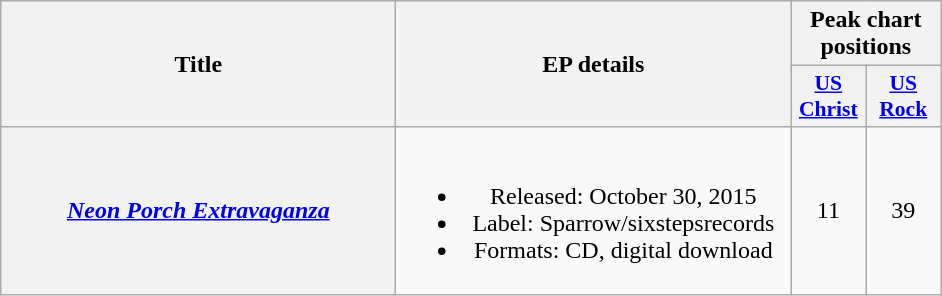<table class="wikitable plainrowheaders" style="text-align:center;">
<tr>
<th scope="col" rowspan="2" style="width:16em;">Title</th>
<th scope="col" rowspan="2" style="width:16em;">EP details</th>
<th scope="col" colspan="2">Peak chart positions</th>
</tr>
<tr>
<th style="width:3em; font-size:90%"><a href='#'>US<br>Christ</a><br></th>
<th style="width:3em; font-size:90%"><a href='#'>US<br>Rock</a><br></th>
</tr>
<tr>
<th scope="row"><em><a href='#'>Neon Porch Extravaganza</a></em></th>
<td><br><ul><li>Released: October 30, 2015</li><li>Label: Sparrow/sixstepsrecords</li><li>Formats: CD, digital download</li></ul></td>
<td>11</td>
<td>39</td>
</tr>
</table>
